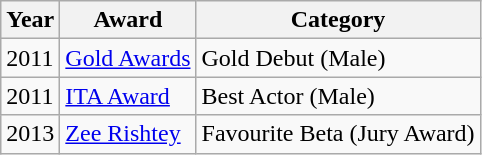<table class="wikitable">
<tr>
<th>Year</th>
<th>Award</th>
<th>Category</th>
</tr>
<tr>
<td>2011</td>
<td><a href='#'>Gold Awards</a></td>
<td>Gold Debut (Male)</td>
</tr>
<tr>
<td>2011</td>
<td><a href='#'>ITA Award</a></td>
<td>Best Actor (Male)</td>
</tr>
<tr>
<td>2013</td>
<td><a href='#'>Zee Rishtey</a></td>
<td>Favourite Beta (Jury Award)</td>
</tr>
</table>
